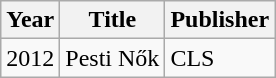<table class="wikitable" style="margin-bottom: 10px;">
<tr>
<th>Year</th>
<th>Title</th>
<th>Publisher</th>
</tr>
<tr>
<td>2012</td>
<td>Pesti Nők</td>
<td>CLS</td>
</tr>
</table>
